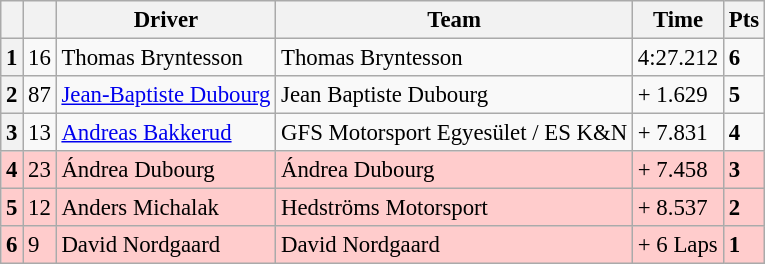<table class="wikitable" style="font-size:95%">
<tr>
<th></th>
<th></th>
<th>Driver</th>
<th>Team</th>
<th>Time</th>
<th>Pts</th>
</tr>
<tr>
<th>1</th>
<td>16</td>
<td> Thomas Bryntesson</td>
<td>Thomas Bryntesson</td>
<td>4:27.212</td>
<td><strong>6</strong></td>
</tr>
<tr>
<th>2</th>
<td>87</td>
<td> <a href='#'>Jean-Baptiste Dubourg</a></td>
<td>Jean Baptiste Dubourg</td>
<td>+ 1.629</td>
<td><strong>5</strong></td>
</tr>
<tr>
<th>3</th>
<td>13</td>
<td> <a href='#'>Andreas Bakkerud</a></td>
<td>GFS Motorsport Egyesület / ES K&N</td>
<td>+ 7.831</td>
<td><strong>4</strong></td>
</tr>
<tr>
<th style="background:#ffcccc;">4</th>
<td style="background:#ffcccc;">23</td>
<td style="background:#ffcccc;"> Ándrea Dubourg</td>
<td style="background:#ffcccc;">Ándrea Dubourg</td>
<td style="background:#ffcccc;">+ 7.458</td>
<td style="background:#ffcccc;"><strong>3</strong></td>
</tr>
<tr>
<th style="background:#ffcccc;">5</th>
<td style="background:#ffcccc;">12</td>
<td style="background:#ffcccc;"> Anders Michalak</td>
<td style="background:#ffcccc;">Hedströms Motorsport</td>
<td style="background:#ffcccc;">+ 8.537</td>
<td style="background:#ffcccc;"><strong>2</strong></td>
</tr>
<tr>
<th style="background:#ffcccc;">6</th>
<td style="background:#ffcccc;">9</td>
<td style="background:#ffcccc;"> David Nordgaard</td>
<td style="background:#ffcccc;">David Nordgaard</td>
<td style="background:#ffcccc;">+ 6 Laps</td>
<td style="background:#ffcccc;"><strong>1</strong></td>
</tr>
</table>
